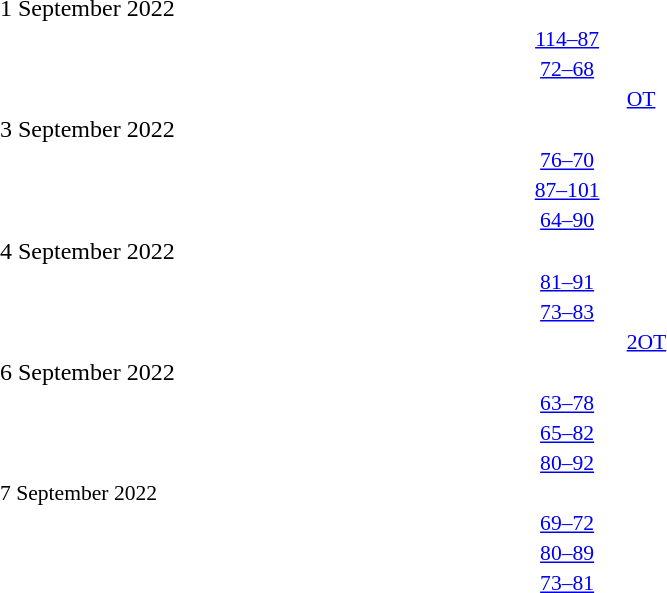<table style="width:100%;" cellspacing="1">
<tr>
<th width=25%></th>
<th width=2%></th>
<th width=6%></th>
<th width=2%></th>
<th width=25%></th>
</tr>
<tr>
<td>1 September 2022</td>
</tr>
<tr style=font-size:90%>
<td align=right></td>
<td></td>
<td align=center><a href='#'>114–87</a></td>
<td></td>
<td></td>
<td></td>
</tr>
<tr style=font-size:90%>
<td align=right></td>
<td></td>
<td align=center><a href='#'>72–68</a></td>
<td></td>
<td></td>
<td></td>
</tr>
<tr style=font-size:90%>
<td align=right></td>
<td></td>
<td align=center><a href='#'></a></td>
<td><a href='#'>OT</a></td>
<td></td>
<td></td>
</tr>
<tr>
<td>3 September 2022</td>
</tr>
<tr style=font-size:90%>
<td align=right></td>
<td></td>
<td align=center><a href='#'>76–70</a></td>
<td></td>
<td></td>
<td></td>
</tr>
<tr style=font-size:90%>
<td align=right></td>
<td></td>
<td align=center><a href='#'>87–101</a></td>
<td></td>
<td></td>
<td></td>
</tr>
<tr style=font-size:90%>
<td align=right></td>
<td></td>
<td align=center><a href='#'>64–90</a></td>
<td></td>
<td></td>
<td></td>
</tr>
<tr>
<td>4 September 2022</td>
</tr>
<tr style=font-size:90%>
<td align=right></td>
<td></td>
<td align=center><a href='#'>81–91</a></td>
<td></td>
<td></td>
<td></td>
</tr>
<tr style=font-size:90%>
<td align=right></td>
<td></td>
<td align=center><a href='#'>73–83</a></td>
<td></td>
<td></td>
<td></td>
</tr>
<tr style=font-size:90%>
<td align=right></td>
<td></td>
<td align=center><a href='#'></a></td>
<td><a href='#'>2OT</a></td>
<td></td>
<td></td>
</tr>
<tr>
<td>6 September 2022</td>
</tr>
<tr style=font-size:90%>
<td align=right></td>
<td></td>
<td align=center><a href='#'>63–78</a></td>
<td></td>
<td></td>
<td></td>
</tr>
<tr style=font-size:90%>
<td align=right></td>
<td></td>
<td align=center><a href='#'>65–82</a></td>
<td></td>
<td></td>
<td></td>
</tr>
<tr style=font-size:90%>
<td align=right></td>
<td></td>
<td align=center><a href='#'>80–92</a></td>
<td></td>
<td></td>
<td></td>
</tr>
<tr style=font-size:90%>
<td>7 September 2022</td>
</tr>
<tr style=font-size:90%>
<td align=right></td>
<td></td>
<td align=center><a href='#'>69–72</a></td>
<td></td>
<td></td>
<td></td>
</tr>
<tr style=font-size:90%>
<td align=right></td>
<td></td>
<td align=center><a href='#'>80–89</a></td>
<td></td>
<td></td>
<td></td>
</tr>
<tr style=font-size:90%>
<td align=right></td>
<td></td>
<td align=center><a href='#'>73–81</a></td>
<td></td>
<td></td>
<td></td>
</tr>
</table>
